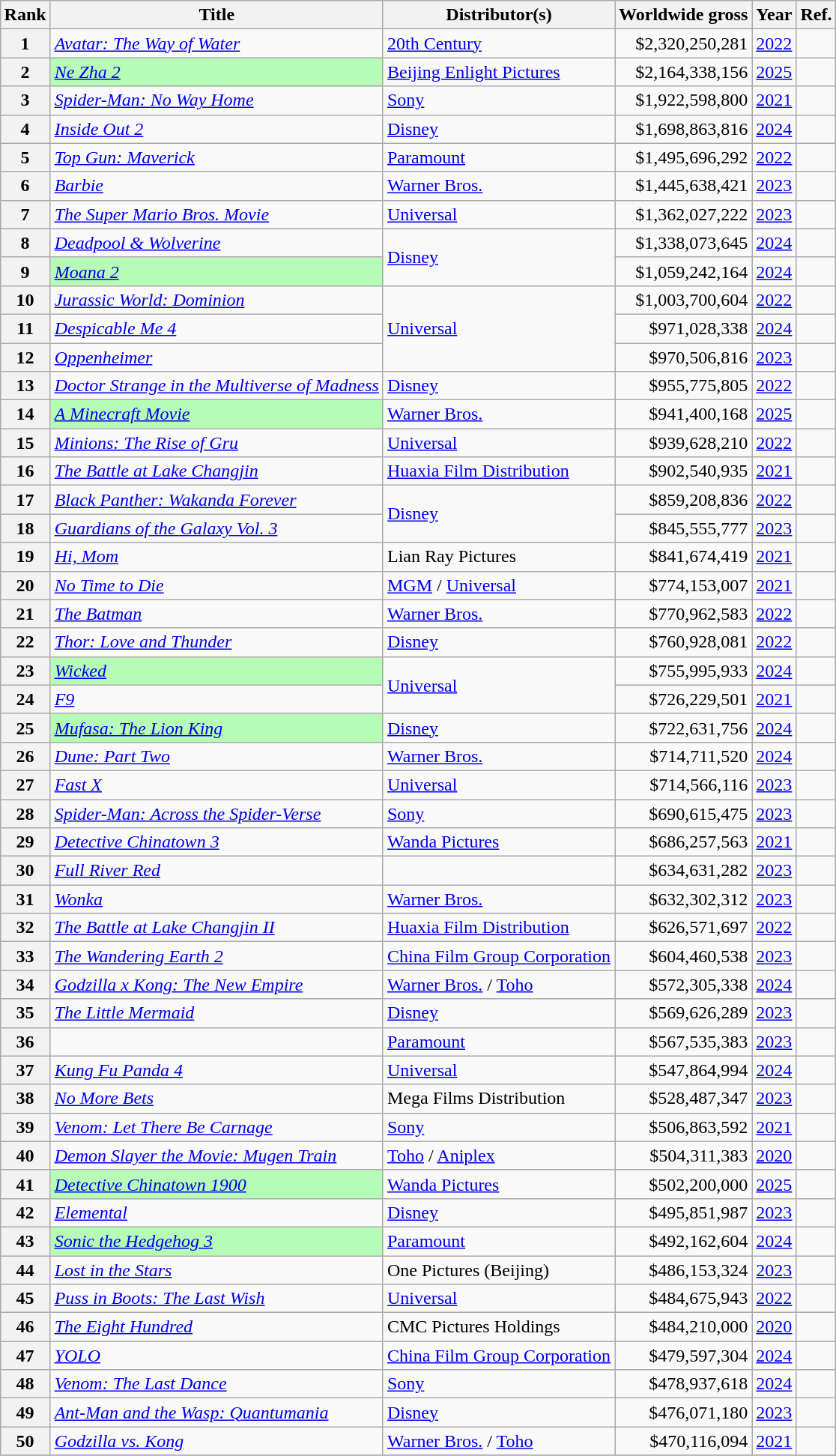<table class="wikitable sortable" style="margin:auto; margin:auto;">
<tr>
<th>Rank</th>
<th>Title</th>
<th>Distributor(s)</th>
<th>Worldwide gross</th>
<th>Year</th>
<th>Ref.</th>
</tr>
<tr>
<th>1</th>
<td><em><a href='#'>Avatar: The Way of Water</a></em></td>
<td><a href='#'>20th Century</a></td>
<td align=right>$2,320,250,281</td>
<td><a href='#'>2022</a></td>
<td></td>
</tr>
<tr>
<th>2</th>
<td style="background:#b6fcb6;"><em><a href='#'>Ne Zha 2</a></em> </td>
<td><a href='#'>Beijing Enlight Pictures</a></td>
<td align="right">$2,164,338,156</td>
<td><a href='#'>2025</a></td>
<td></td>
</tr>
<tr>
<th>3</th>
<td><em><a href='#'>Spider-Man: No Way Home</a></em></td>
<td><a href='#'>Sony</a></td>
<td align=right>$1,922,598,800</td>
<td><a href='#'>2021</a></td>
<td></td>
</tr>
<tr>
<th>4</th>
<td><em><a href='#'>Inside Out 2</a></em></td>
<td><a href='#'>Disney</a></td>
<td align="right">$1,698,863,816</td>
<td><a href='#'>2024</a></td>
<td></td>
</tr>
<tr>
<th>5</th>
<td><em><a href='#'>Top Gun: Maverick</a></em></td>
<td><a href='#'>Paramount</a></td>
<td align=right>$1,495,696,292</td>
<td><a href='#'>2022</a></td>
<td></td>
</tr>
<tr>
<th>6</th>
<td><em><a href='#'>Barbie</a></em></td>
<td><a href='#'>Warner Bros.</a></td>
<td align="right">$1,445,638,421</td>
<td><a href='#'>2023</a></td>
<td></td>
</tr>
<tr>
<th>7</th>
<td><em><a href='#'>The Super Mario Bros. Movie</a></em></td>
<td><a href='#'>Universal</a></td>
<td align="right">$1,362,027,222</td>
<td><a href='#'>2023</a></td>
<td></td>
</tr>
<tr>
<th>8</th>
<td><em><a href='#'>Deadpool & Wolverine</a></em></td>
<td rowspan="2"><a href='#'>Disney</a></td>
<td align="right">$1,338,073,645</td>
<td><a href='#'>2024</a></td>
<td></td>
</tr>
<tr>
<th>9</th>
<td style="background:#b6fcb6;"><em><a href='#'>Moana 2</a></em> </td>
<td align=right>$1,059,242,164</td>
<td><a href='#'>2024</a></td>
<td></td>
</tr>
<tr>
<th>10</th>
<td><em><a href='#'>Jurassic World: Dominion</a></em></td>
<td rowspan="3"><a href='#'>Universal</a></td>
<td align=right>$1,003,700,604</td>
<td><a href='#'>2022</a></td>
<td></td>
</tr>
<tr>
<th>11</th>
<td><em><a href='#'>Despicable Me 4</a></em></td>
<td align="right">$971,028,338</td>
<td><a href='#'>2024</a></td>
<td></td>
</tr>
<tr>
<th>12</th>
<td><em><a href='#'>Oppenheimer</a></em></td>
<td align="right">$970,506,816</td>
<td><a href='#'>2023</a></td>
<td></td>
</tr>
<tr>
<th>13</th>
<td><em><a href='#'>Doctor Strange in the Multiverse of Madness</a></em></td>
<td><a href='#'>Disney</a></td>
<td align=right>$955,775,805</td>
<td><a href='#'>2022</a></td>
<td></td>
</tr>
<tr>
<th>14</th>
<td style="background:#b6fcb6;"><em><a href='#'>A Minecraft Movie</a></em> </td>
<td><a href='#'>Warner Bros.</a></td>
<td align="right">$941,400,168</td>
<td><a href='#'>2025</a></td>
<td></td>
</tr>
<tr>
<th>15</th>
<td><em><a href='#'>Minions: The Rise of Gru</a></em></td>
<td><a href='#'>Universal</a></td>
<td align=right>$939,628,210</td>
<td><a href='#'>2022</a></td>
<td></td>
</tr>
<tr>
<th>16</th>
<td><em><a href='#'>The Battle at Lake Changjin</a></em></td>
<td><a href='#'>Huaxia Film Distribution</a></td>
<td align=right>$902,540,935</td>
<td><a href='#'>2021</a></td>
<td></td>
</tr>
<tr>
<th>17</th>
<td><em><a href='#'>Black Panther: Wakanda Forever</a></em></td>
<td rowspan="2"><a href='#'>Disney</a></td>
<td align=right>$859,208,836</td>
<td><a href='#'>2022</a></td>
<td></td>
</tr>
<tr>
<th>18</th>
<td><em><a href='#'>Guardians of the Galaxy Vol. 3</a></em></td>
<td align="right">$845,555,777</td>
<td><a href='#'>2023</a></td>
<td></td>
</tr>
<tr>
<th>19</th>
<td><em><a href='#'>Hi, Mom</a></em></td>
<td>Lian Ray Pictures</td>
<td align=right>$841,674,419</td>
<td><a href='#'>2021</a></td>
<td></td>
</tr>
<tr>
<th>20</th>
<td><em><a href='#'>No Time to Die</a></em></td>
<td><a href='#'>MGM</a> / <a href='#'>Universal</a></td>
<td align="right">$774,153,007</td>
<td><a href='#'>2021</a></td>
<td></td>
</tr>
<tr>
<th>21</th>
<td><em><a href='#'>The Batman</a></em></td>
<td><a href='#'>Warner Bros.</a></td>
<td align="right">$770,962,583</td>
<td><a href='#'>2022</a></td>
<td></td>
</tr>
<tr>
<th>22</th>
<td><em><a href='#'>Thor: Love and Thunder</a></em></td>
<td><a href='#'>Disney</a></td>
<td align="right">$760,928,081</td>
<td><a href='#'>2022</a></td>
<td></td>
</tr>
<tr>
<th>23</th>
<td style="background:#b6fcb6;"><em><a href='#'>Wicked</a></em> </td>
<td rowspan="2"><a href='#'>Universal</a></td>
<td align="right">$755,995,933</td>
<td><a href='#'>2024</a></td>
<td></td>
</tr>
<tr>
<th>24</th>
<td><a href='#'><em>F9</em></a></td>
<td align="right">$726,229,501</td>
<td><a href='#'>2021</a></td>
<td></td>
</tr>
<tr>
<th>25</th>
<td style="background:#b6fcb6;"><em><a href='#'>Mufasa: The Lion King</a></em> </td>
<td><a href='#'>Disney</a></td>
<td align="right">$722,631,756</td>
<td><a href='#'>2024</a></td>
<td></td>
</tr>
<tr>
<th>26</th>
<td><em><a href='#'>Dune: Part Two</a></em></td>
<td><a href='#'>Warner Bros.</a></td>
<td align="right">$714,711,520</td>
<td><a href='#'>2024</a></td>
<td></td>
</tr>
<tr>
<th>27</th>
<td><em><a href='#'>Fast X</a></em></td>
<td rospawn="2"><a href='#'>Universal</a></td>
<td align="right">$714,566,116</td>
<td><a href='#'>2023</a></td>
<td></td>
</tr>
<tr>
<th>28</th>
<td><em><a href='#'>Spider-Man: Across the Spider-Verse</a></em></td>
<td><a href='#'>Sony</a></td>
<td align=right>$690,615,475</td>
<td><a href='#'>2023</a></td>
<td></td>
</tr>
<tr>
<th>29</th>
<td><em><a href='#'>Detective Chinatown 3</a></em></td>
<td><a href='#'>Wanda Pictures</a></td>
<td align="right">$686,257,563</td>
<td><a href='#'>2021</a></td>
<td></td>
</tr>
<tr>
<th>30</th>
<td><em><a href='#'>Full River Red</a></em></td>
<td></td>
<td align="right">$634,631,282</td>
<td><a href='#'>2023</a></td>
<td></td>
</tr>
<tr>
<th>31</th>
<td><em><a href='#'>Wonka</a></em></td>
<td><a href='#'>Warner Bros.</a></td>
<td align="right">$632,302,312</td>
<td><a href='#'>2023</a></td>
<td></td>
</tr>
<tr>
<th>32</th>
<td><em><a href='#'>The Battle at Lake Changjin II</a></em></td>
<td><a href='#'>Huaxia Film Distribution</a></td>
<td align="right">$626,571,697</td>
<td><a href='#'>2022</a></td>
<td></td>
</tr>
<tr>
<th>33</th>
<td><em><a href='#'>The Wandering Earth 2</a></em></td>
<td><a href='#'>China Film Group Corporation</a></td>
<td align="right">$604,460,538</td>
<td><a href='#'>2023</a></td>
<td></td>
</tr>
<tr>
<th>34</th>
<td><em><a href='#'>Godzilla x Kong: The New Empire</a></em></td>
<td><a href='#'>Warner Bros.</a> / <a href='#'>Toho</a></td>
<td align="right">$572,305,338</td>
<td><a href='#'>2024</a></td>
<td></td>
</tr>
<tr>
<th>35</th>
<td><em><a href='#'>The Little Mermaid</a></em></td>
<td><a href='#'>Disney</a></td>
<td align="right">$569,626,289</td>
<td><a href='#'>2023</a></td>
<td></td>
</tr>
<tr>
<th>36</th>
<td></td>
<td><a href='#'>Paramount</a></td>
<td align="right">$567,535,383</td>
<td><a href='#'>2023</a></td>
<td></td>
</tr>
<tr>
<th>37</th>
<td><em><a href='#'>Kung Fu Panda 4</a></em></td>
<td><a href='#'>Universal</a></td>
<td align="right">$547,864,994</td>
<td><a href='#'>2024</a></td>
<td></td>
</tr>
<tr>
<th>38</th>
<td><em><a href='#'>No More Bets</a></em></td>
<td>Mega Films Distribution</td>
<td align="right">$528,487,347</td>
<td><a href='#'>2023</a></td>
<td></td>
</tr>
<tr>
<th>39</th>
<td><em><a href='#'>Venom: Let There Be Carnage</a></em></td>
<td><a href='#'>Sony</a></td>
<td align="right">$506,863,592</td>
<td><a href='#'>2021</a></td>
<td></td>
</tr>
<tr>
<th>40</th>
<td><a href='#'><em>Demon Slayer the Movie: Mugen Train</em></a></td>
<td><a href='#'>Toho</a> / <a href='#'>Aniplex</a></td>
<td align="right">$504,311,383</td>
<td><a href='#'>2020</a></td>
<td></td>
</tr>
<tr>
<th>41</th>
<td style="background:#b6fcb6;"><a href='#'><em>Detective Chinatown 1900</em></a> </td>
<td><a href='#'>Wanda Pictures</a></td>
<td align="right">$502,200,000</td>
<td><a href='#'>2025</a></td>
<td></td>
</tr>
<tr>
<th>42</th>
<td><em><a href='#'>Elemental</a></em></td>
<td><a href='#'>Disney</a></td>
<td align="right">$495,851,987</td>
<td><a href='#'>2023</a></td>
<td></td>
</tr>
<tr>
<th>43</th>
<td style="background:#b6fcb6;"><em><a href='#'>Sonic the Hedgehog 3</a></em> </td>
<td><a href='#'>Paramount</a></td>
<td align="right">$492,162,604</td>
<td><a href='#'>2024</a></td>
<td></td>
</tr>
<tr>
<th>44</th>
<td><em><a href='#'>Lost in the Stars</a></em></td>
<td>One Pictures (Beijing)</td>
<td align="right">$486,153,324</td>
<td><a href='#'>2023</a></td>
<td></td>
</tr>
<tr>
<th>45</th>
<td><em><a href='#'>Puss in Boots: The Last Wish</a></em></td>
<td><a href='#'>Universal</a></td>
<td align="right">$484,675,943</td>
<td><a href='#'>2022</a></td>
<td></td>
</tr>
<tr>
<th>46</th>
<td><em><a href='#'>The Eight Hundred</a></em></td>
<td>CMC Pictures Holdings</td>
<td align="right">$484,210,000</td>
<td><a href='#'>2020</a></td>
<td></td>
</tr>
<tr>
<th>47</th>
<td><em><a href='#'>YOLO</a></em></td>
<td><a href='#'>China Film Group Corporation</a></td>
<td align="right">$479,597,304</td>
<td><a href='#'>2024</a></td>
<td></td>
</tr>
<tr>
<th>48</th>
<td><em><a href='#'>Venom: The Last Dance</a></em></td>
<td><a href='#'>Sony</a></td>
<td align="right">$478,937,618</td>
<td><a href='#'>2024</a></td>
<td></td>
</tr>
<tr>
<th>49</th>
<td><em><a href='#'>Ant-Man and the Wasp: Quantumania</a></em></td>
<td><a href='#'>Disney</a></td>
<td align="right">$476,071,180</td>
<td><a href='#'>2023</a></td>
<td></td>
</tr>
<tr>
<th>50</th>
<td><em><a href='#'>Godzilla vs. Kong</a></em></td>
<td><a href='#'>Warner Bros.</a> / <a href='#'>Toho</a></td>
<td align="right">$470,116,094</td>
<td><a href='#'>2021</a></td>
<td></td>
</tr>
<tr>
</tr>
</table>
